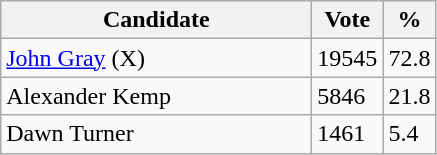<table class="wikitable">
<tr>
<th bgcolor="#DDDDFF" width="200px">Candidate</th>
<th bgcolor="#DDDDFF">Vote</th>
<th bgcolor="#DDDDFF">%</th>
</tr>
<tr>
<td><a href='#'>John Gray</a> (X)</td>
<td>19545</td>
<td>72.8</td>
</tr>
<tr>
<td>Alexander Kemp</td>
<td>5846</td>
<td>21.8</td>
</tr>
<tr>
<td>Dawn Turner</td>
<td>1461</td>
<td>5.4</td>
</tr>
</table>
